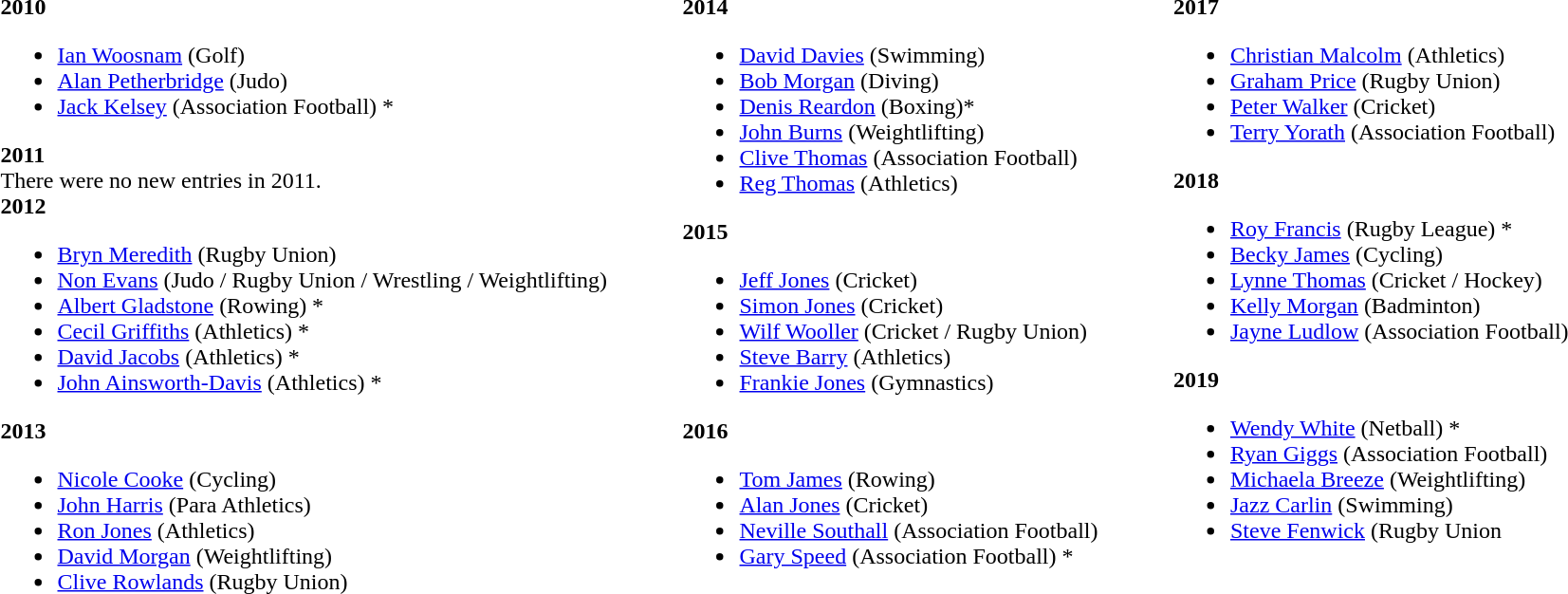<table>
<tr>
<td valign="top"><br><strong>2010</strong><ul><li><a href='#'>Ian Woosnam</a> (Golf)</li><li><a href='#'>Alan Petherbridge</a> (Judo)</li><li><a href='#'>Jack Kelsey</a> (Association Football) *</li></ul><strong>2011</strong><br>There were no new entries in 2011.<br><strong>2012</strong><ul><li><a href='#'>Bryn Meredith</a> (Rugby Union)</li><li><a href='#'>Non Evans</a> (Judo / Rugby Union / Wrestling / Weightlifting)</li><li><a href='#'>Albert Gladstone</a> (Rowing) *</li><li><a href='#'>Cecil Griffiths</a> (Athletics) *</li><li><a href='#'>David Jacobs</a> (Athletics) *</li><li><a href='#'>John Ainsworth-Davis</a> (Athletics) *</li></ul><strong>2013</strong><ul><li><a href='#'>Nicole Cooke</a> (Cycling)</li><li><a href='#'>John Harris</a> (Para Athletics)</li><li><a href='#'>Ron Jones</a> (Athletics)</li><li><a href='#'>David Morgan</a> (Weightlifting)</li><li><a href='#'>Clive Rowlands</a> (Rugby Union)</li></ul></td>
<td width="45"> </td>
<td valign="top"><br><strong>2014</strong><ul><li><a href='#'>David Davies</a> (Swimming)</li><li><a href='#'>Bob Morgan</a> (Diving)</li><li><a href='#'>Denis Reardon</a> (Boxing)* </li><li><a href='#'>John Burns</a> (Weightlifting) </li><li><a href='#'>Clive Thomas</a> (Association Football)</li><li><a href='#'>Reg Thomas</a> (Athletics)</li></ul><strong>2015</strong><ul><li><a href='#'>Jeff Jones</a> (Cricket)</li><li><a href='#'>Simon Jones</a> (Cricket)</li><li><a href='#'>Wilf Wooller</a> (Cricket / Rugby Union)</li><li><a href='#'>Steve Barry</a> (Athletics)</li><li><a href='#'>Frankie Jones</a> (Gymnastics)</li></ul><strong>2016</strong><ul><li><a href='#'>Tom James</a> (Rowing)</li><li><a href='#'>Alan Jones</a> (Cricket)</li><li><a href='#'>Neville Southall</a> (Association Football)</li><li><a href='#'>Gary Speed</a> (Association Football) *</li></ul></td>
<td width="45"> </td>
<td valign="top"><br><strong>2017</strong><ul><li><a href='#'>Christian Malcolm</a> (Athletics)</li><li><a href='#'>Graham Price</a> (Rugby Union)</li><li><a href='#'>Peter Walker</a> (Cricket)</li><li><a href='#'>Terry Yorath</a> (Association Football)</li></ul><strong>2018</strong><ul><li><a href='#'>Roy Francis</a> (Rugby League) *</li><li><a href='#'>Becky James</a> (Cycling)</li><li><a href='#'>Lynne Thomas</a> (Cricket / Hockey)</li><li><a href='#'>Kelly Morgan</a> (Badminton)</li><li><a href='#'>Jayne Ludlow</a> (Association Football)</li></ul><strong>2019</strong><ul><li><a href='#'>Wendy White</a> (Netball) *</li><li><a href='#'>Ryan Giggs</a> (Association Football)</li><li><a href='#'>Michaela Breeze</a> (Weightlifting)</li><li><a href='#'>Jazz Carlin</a> (Swimming)</li><li><a href='#'>Steve Fenwick</a> (Rugby Union</li></ul></td>
</tr>
</table>
